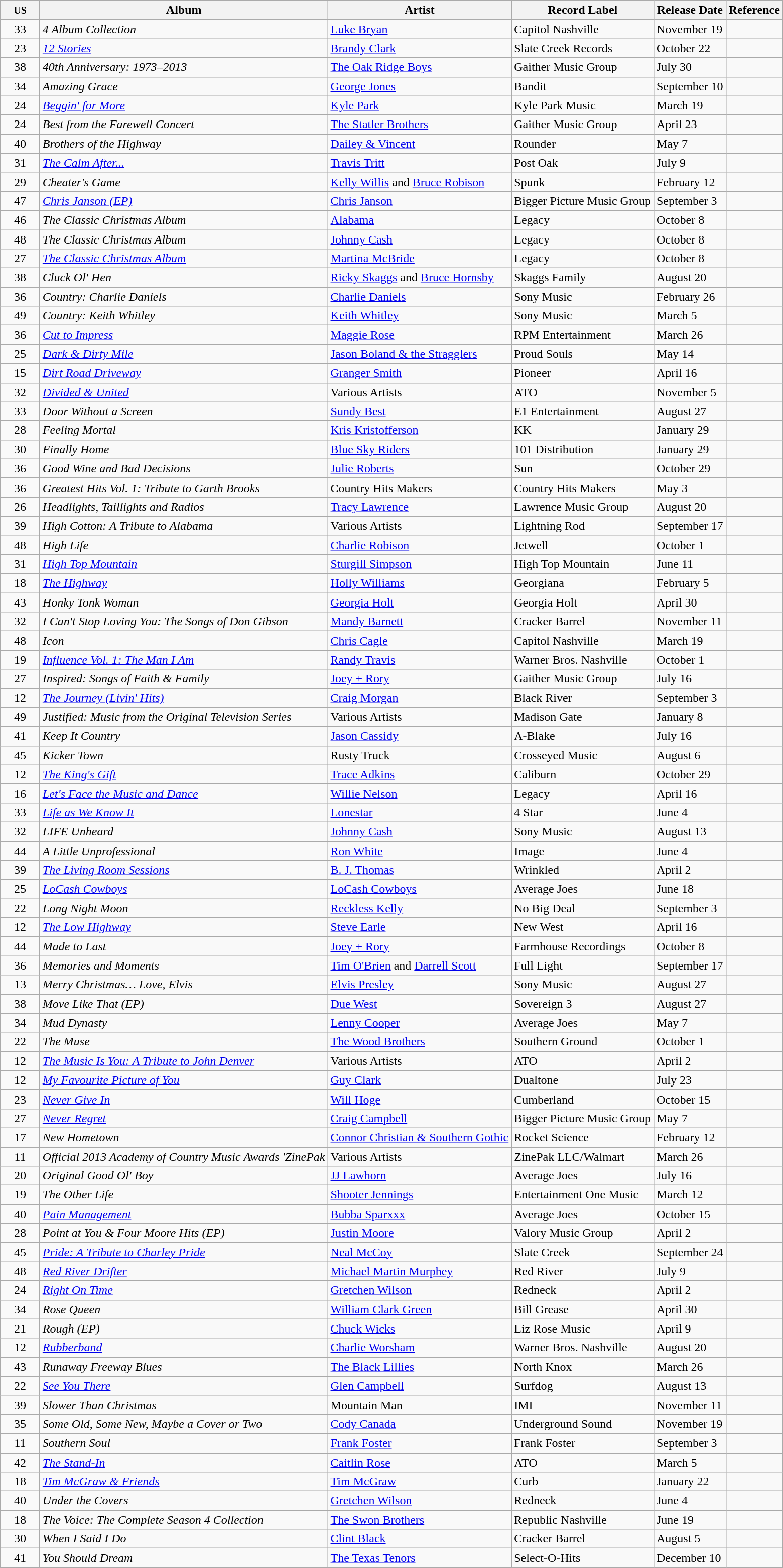<table class="wikitable sortable">
<tr>
<th width=45><small>US</small></th>
<th>Album</th>
<th>Artist</th>
<th>Record Label</th>
<th>Release Date</th>
<th>Reference</th>
</tr>
<tr>
<td align=center>33</td>
<td><em>4 Album Collection</em></td>
<td><a href='#'>Luke Bryan</a></td>
<td>Capitol Nashville</td>
<td>November 19</td>
<td></td>
</tr>
<tr>
<td align=center>23</td>
<td><em><a href='#'>12 Stories</a></em></td>
<td><a href='#'>Brandy Clark</a></td>
<td>Slate Creek Records</td>
<td>October 22</td>
<td></td>
</tr>
<tr>
<td align=center>38</td>
<td><em>40th Anniversary: 1973–2013</em></td>
<td><a href='#'>The Oak Ridge Boys</a></td>
<td>Gaither Music Group</td>
<td>July 30</td>
<td></td>
</tr>
<tr>
<td align=center>34</td>
<td><em>Amazing Grace</em></td>
<td><a href='#'>George Jones</a></td>
<td>Bandit</td>
<td>September 10</td>
<td></td>
</tr>
<tr>
<td align=center>24</td>
<td><em><a href='#'>Beggin' for More</a></em></td>
<td><a href='#'>Kyle Park</a></td>
<td>Kyle Park Music</td>
<td>March 19</td>
<td></td>
</tr>
<tr>
<td align=center>24</td>
<td><em>Best from the Farewell Concert</em></td>
<td><a href='#'>The Statler Brothers</a></td>
<td>Gaither Music Group</td>
<td>April 23</td>
<td></td>
</tr>
<tr>
<td align=center>40</td>
<td><em>Brothers of the Highway</em></td>
<td><a href='#'>Dailey & Vincent</a></td>
<td>Rounder</td>
<td>May 7</td>
<td></td>
</tr>
<tr>
<td align=center>31</td>
<td><em><a href='#'>The Calm After...</a></em></td>
<td><a href='#'>Travis Tritt</a></td>
<td>Post Oak</td>
<td>July 9</td>
<td></td>
</tr>
<tr>
<td align=center>29</td>
<td><em>Cheater's Game</em></td>
<td><a href='#'>Kelly Willis</a> and <a href='#'>Bruce Robison</a></td>
<td>Spunk</td>
<td>February 12</td>
<td></td>
</tr>
<tr>
<td align=center>47</td>
<td><em><a href='#'>Chris Janson (EP)</a></em></td>
<td><a href='#'>Chris Janson</a></td>
<td>Bigger Picture Music Group</td>
<td>September 3</td>
<td></td>
</tr>
<tr>
<td align=center>46</td>
<td><em>The Classic Christmas Album</em></td>
<td><a href='#'>Alabama</a></td>
<td>Legacy</td>
<td>October 8</td>
<td></td>
</tr>
<tr>
<td align=center>48</td>
<td><em>The Classic Christmas Album</em></td>
<td><a href='#'>Johnny Cash</a></td>
<td>Legacy</td>
<td>October 8</td>
<td></td>
</tr>
<tr>
<td align=center>27</td>
<td><em><a href='#'>The Classic Christmas Album</a></em></td>
<td><a href='#'>Martina McBride</a></td>
<td>Legacy</td>
<td>October 8</td>
<td></td>
</tr>
<tr>
<td align=center>38</td>
<td><em>Cluck Ol' Hen</em></td>
<td><a href='#'>Ricky Skaggs</a> and <a href='#'>Bruce Hornsby</a></td>
<td>Skaggs Family</td>
<td>August 20</td>
<td></td>
</tr>
<tr>
<td align=center>36</td>
<td><em>Country: Charlie Daniels</em></td>
<td><a href='#'>Charlie Daniels</a></td>
<td>Sony Music</td>
<td>February 26</td>
<td></td>
</tr>
<tr>
<td align=center>49</td>
<td><em>Country: Keith Whitley</em></td>
<td><a href='#'>Keith Whitley</a></td>
<td>Sony Music</td>
<td>March 5</td>
<td></td>
</tr>
<tr>
<td align=center>36</td>
<td><em><a href='#'>Cut to Impress</a></em></td>
<td><a href='#'>Maggie Rose</a></td>
<td>RPM Entertainment</td>
<td>March 26</td>
<td></td>
</tr>
<tr>
<td align=center>25</td>
<td><em><a href='#'>Dark & Dirty Mile</a></em></td>
<td><a href='#'>Jason Boland & the Stragglers</a></td>
<td>Proud Souls</td>
<td>May 14</td>
<td></td>
</tr>
<tr>
<td align=center>15</td>
<td><em><a href='#'>Dirt Road Driveway</a></em></td>
<td><a href='#'>Granger Smith</a></td>
<td>Pioneer</td>
<td>April 16</td>
<td></td>
</tr>
<tr>
<td align=center>32</td>
<td><em><a href='#'>Divided & United</a></em></td>
<td>Various Artists</td>
<td>ATO</td>
<td>November 5</td>
<td></td>
</tr>
<tr>
<td align=center>33</td>
<td><em>Door Without a Screen</em></td>
<td><a href='#'>Sundy Best</a></td>
<td>E1 Entertainment</td>
<td>August 27</td>
<td></td>
</tr>
<tr>
<td align=center>28</td>
<td><em>Feeling Mortal</em></td>
<td><a href='#'>Kris Kristofferson</a></td>
<td>KK</td>
<td>January 29</td>
<td></td>
</tr>
<tr>
<td align=center>30</td>
<td><em>Finally Home</em></td>
<td><a href='#'>Blue Sky Riders</a></td>
<td>101 Distribution</td>
<td>January 29</td>
<td></td>
</tr>
<tr>
<td align=center>36</td>
<td><em>Good Wine and Bad Decisions</em></td>
<td><a href='#'>Julie Roberts</a></td>
<td>Sun</td>
<td>October 29</td>
<td></td>
</tr>
<tr>
<td align=center>36</td>
<td><em>Greatest Hits Vol. 1: Tribute to Garth Brooks</em></td>
<td>Country Hits Makers</td>
<td>Country Hits Makers</td>
<td>May 3</td>
<td></td>
</tr>
<tr>
<td align=center>26</td>
<td><em>Headlights, Taillights and Radios</em></td>
<td><a href='#'>Tracy Lawrence</a></td>
<td>Lawrence Music Group</td>
<td>August 20</td>
<td></td>
</tr>
<tr>
<td align=center>39</td>
<td><em>High Cotton: A Tribute to Alabama</em></td>
<td>Various Artists</td>
<td>Lightning Rod</td>
<td>September 17</td>
<td></td>
</tr>
<tr>
<td align=center>48</td>
<td><em>High Life</em></td>
<td><a href='#'>Charlie Robison</a></td>
<td>Jetwell</td>
<td>October 1</td>
<td></td>
</tr>
<tr>
<td align=center>31</td>
<td><em><a href='#'>High Top Mountain</a></em></td>
<td><a href='#'>Sturgill Simpson</a></td>
<td>High Top Mountain</td>
<td>June 11</td>
<td></td>
</tr>
<tr>
<td align=center>18</td>
<td><em><a href='#'>The Highway</a></em></td>
<td><a href='#'>Holly Williams</a></td>
<td>Georgiana</td>
<td>February 5</td>
<td></td>
</tr>
<tr>
<td align=center>43</td>
<td><em>Honky Tonk Woman</em></td>
<td><a href='#'>Georgia Holt</a></td>
<td>Georgia Holt</td>
<td>April 30</td>
<td></td>
</tr>
<tr>
<td align=center>32</td>
<td><em>I Can't Stop Loving You: The Songs of Don Gibson</em></td>
<td><a href='#'>Mandy Barnett</a></td>
<td>Cracker Barrel</td>
<td>November 11</td>
<td></td>
</tr>
<tr>
<td align=center>48</td>
<td><em>Icon</em></td>
<td><a href='#'>Chris Cagle</a></td>
<td>Capitol Nashville</td>
<td>March 19</td>
<td></td>
</tr>
<tr>
<td align=center>19</td>
<td><em><a href='#'>Influence Vol. 1: The Man I Am</a></em></td>
<td><a href='#'>Randy Travis</a></td>
<td>Warner Bros. Nashville</td>
<td>October 1</td>
<td></td>
</tr>
<tr>
<td align=center>27</td>
<td><em>Inspired: Songs of Faith & Family</em></td>
<td><a href='#'>Joey + Rory</a></td>
<td>Gaither Music Group</td>
<td>July 16</td>
<td></td>
</tr>
<tr>
<td align=center>12</td>
<td><em><a href='#'>The Journey (Livin' Hits)</a></em></td>
<td><a href='#'>Craig Morgan</a></td>
<td>Black River</td>
<td>September 3</td>
<td></td>
</tr>
<tr>
<td align=center>49</td>
<td><em>Justified: Music from the Original Television Series</em></td>
<td>Various Artists</td>
<td>Madison Gate</td>
<td>January 8</td>
<td></td>
</tr>
<tr>
<td align=center>41</td>
<td><em>Keep It Country</em></td>
<td><a href='#'>Jason Cassidy</a></td>
<td>A-Blake</td>
<td>July 16</td>
<td></td>
</tr>
<tr>
<td align=center>45</td>
<td><em>Kicker Town</em></td>
<td>Rusty Truck</td>
<td>Crosseyed Music</td>
<td>August 6</td>
<td></td>
</tr>
<tr>
<td align=center>12</td>
<td><em><a href='#'>The King's Gift</a></em></td>
<td><a href='#'>Trace Adkins</a></td>
<td>Caliburn</td>
<td>October 29</td>
<td></td>
</tr>
<tr>
<td align=center>16</td>
<td><em><a href='#'>Let's Face the Music and Dance</a></em></td>
<td><a href='#'>Willie Nelson</a></td>
<td>Legacy</td>
<td>April 16</td>
<td></td>
</tr>
<tr>
<td align=center>33</td>
<td><em><a href='#'>Life as We Know It</a></em></td>
<td><a href='#'>Lonestar</a></td>
<td>4 Star</td>
<td>June 4</td>
<td></td>
</tr>
<tr>
<td align=center>32</td>
<td><em>LIFE Unheard</em></td>
<td><a href='#'>Johnny Cash</a></td>
<td>Sony Music</td>
<td>August 13</td>
<td></td>
</tr>
<tr>
<td align=center>44</td>
<td><em>A Little Unprofessional</em></td>
<td><a href='#'>Ron White</a></td>
<td>Image</td>
<td>June 4</td>
<td></td>
</tr>
<tr>
<td align=center>39</td>
<td><em><a href='#'>The Living Room Sessions</a></em></td>
<td><a href='#'>B. J. Thomas</a></td>
<td>Wrinkled</td>
<td>April 2</td>
<td></td>
</tr>
<tr>
<td align=center>25</td>
<td><em><a href='#'>LoCash Cowboys</a></em></td>
<td><a href='#'>LoCash Cowboys</a></td>
<td>Average Joes</td>
<td>June 18</td>
<td></td>
</tr>
<tr>
<td align=center>22</td>
<td><em>Long Night Moon</em></td>
<td><a href='#'>Reckless Kelly</a></td>
<td>No Big Deal</td>
<td>September 3</td>
<td></td>
</tr>
<tr>
<td align=center>12</td>
<td><em><a href='#'>The Low Highway</a></em></td>
<td><a href='#'>Steve Earle</a></td>
<td>New West</td>
<td>April 16</td>
<td></td>
</tr>
<tr>
<td align=center>44</td>
<td><em>Made to Last</em></td>
<td><a href='#'>Joey + Rory</a></td>
<td>Farmhouse Recordings</td>
<td>October 8</td>
<td></td>
</tr>
<tr>
<td align=center>36</td>
<td><em>Memories and Moments</em></td>
<td><a href='#'>Tim O'Brien</a> and <a href='#'>Darrell Scott</a></td>
<td>Full Light</td>
<td>September 17</td>
<td></td>
</tr>
<tr>
<td align=center>13</td>
<td><em>Merry Christmas… Love, Elvis</em></td>
<td><a href='#'>Elvis Presley</a></td>
<td>Sony Music</td>
<td>August 27</td>
<td></td>
</tr>
<tr>
<td align=center>38</td>
<td><em>Move Like That (EP)</em></td>
<td><a href='#'>Due West</a></td>
<td>Sovereign 3</td>
<td>August 27</td>
<td></td>
</tr>
<tr>
<td align=center>34</td>
<td><em>Mud Dynasty</em></td>
<td><a href='#'>Lenny Cooper</a></td>
<td>Average Joes</td>
<td>May 7</td>
<td></td>
</tr>
<tr>
<td align=center>22</td>
<td><em>The Muse</em></td>
<td><a href='#'>The Wood Brothers</a></td>
<td>Southern Ground</td>
<td>October 1</td>
<td></td>
</tr>
<tr>
<td align=center>12</td>
<td><em><a href='#'>The Music Is You: A Tribute to John Denver</a></em></td>
<td>Various Artists</td>
<td>ATO</td>
<td>April 2</td>
<td></td>
</tr>
<tr>
<td align=center>12</td>
<td><em><a href='#'>My Favourite Picture of You</a></em></td>
<td><a href='#'>Guy Clark</a></td>
<td>Dualtone</td>
<td>July 23</td>
<td></td>
</tr>
<tr>
<td align=center>23</td>
<td><em><a href='#'>Never Give In</a></em></td>
<td><a href='#'>Will Hoge</a></td>
<td>Cumberland</td>
<td>October 15</td>
<td></td>
</tr>
<tr>
<td align=center>27</td>
<td><em><a href='#'>Never Regret</a></em></td>
<td><a href='#'>Craig Campbell</a></td>
<td>Bigger Picture Music Group</td>
<td>May 7</td>
<td></td>
</tr>
<tr>
<td align=center>17</td>
<td><em>New Hometown</em></td>
<td><a href='#'>Connor Christian & Southern Gothic</a></td>
<td>Rocket Science</td>
<td>February 12</td>
<td></td>
</tr>
<tr>
<td align=center>11</td>
<td><em>Official 2013 Academy of Country Music Awards 'ZinePak</em></td>
<td>Various Artists</td>
<td>ZinePak LLC/Walmart</td>
<td>March 26</td>
<td></td>
</tr>
<tr>
<td align=center>20</td>
<td><em>Original Good Ol' Boy</em></td>
<td><a href='#'>JJ Lawhorn</a></td>
<td>Average Joes</td>
<td>July 16</td>
<td></td>
</tr>
<tr>
<td align=center>19</td>
<td><em>The Other Life</em></td>
<td><a href='#'>Shooter Jennings</a></td>
<td>Entertainment One Music</td>
<td>March 12</td>
<td></td>
</tr>
<tr>
<td align=center>40</td>
<td><em><a href='#'>Pain Management</a></em></td>
<td><a href='#'>Bubba Sparxxx</a></td>
<td>Average Joes</td>
<td>October 15</td>
<td></td>
</tr>
<tr>
<td align=center>28</td>
<td><em>Point at You & Four Moore Hits (EP)</em></td>
<td><a href='#'>Justin Moore</a></td>
<td>Valory Music Group</td>
<td>April 2</td>
<td></td>
</tr>
<tr>
<td align=center>45</td>
<td><em><a href='#'>Pride: A Tribute to Charley Pride</a></em></td>
<td><a href='#'>Neal McCoy</a></td>
<td>Slate Creek</td>
<td>September 24</td>
<td></td>
</tr>
<tr>
<td align=center>48</td>
<td><em><a href='#'>Red River Drifter</a></em></td>
<td><a href='#'>Michael Martin Murphey</a></td>
<td>Red River</td>
<td>July 9</td>
<td></td>
</tr>
<tr>
<td align=center>24</td>
<td><em><a href='#'>Right On Time</a></em></td>
<td><a href='#'>Gretchen Wilson</a></td>
<td>Redneck</td>
<td>April 2</td>
<td></td>
</tr>
<tr>
<td align=center>34</td>
<td><em>Rose Queen</em></td>
<td><a href='#'>William Clark Green</a></td>
<td>Bill Grease</td>
<td>April 30</td>
<td></td>
</tr>
<tr>
<td align=center>21</td>
<td><em>Rough (EP)</em></td>
<td><a href='#'>Chuck Wicks</a></td>
<td>Liz Rose Music</td>
<td>April 9</td>
<td></td>
</tr>
<tr>
<td align=center>12</td>
<td><em><a href='#'>Rubberband</a></em></td>
<td><a href='#'>Charlie Worsham</a></td>
<td>Warner Bros. Nashville</td>
<td>August 20</td>
<td></td>
</tr>
<tr>
<td align=center>43</td>
<td><em>Runaway Freeway Blues</em></td>
<td><a href='#'>The Black Lillies</a></td>
<td>North Knox</td>
<td>March 26</td>
<td></td>
</tr>
<tr>
<td align=center>22</td>
<td><em><a href='#'>See You There</a></em></td>
<td><a href='#'>Glen Campbell</a></td>
<td>Surfdog</td>
<td>August 13</td>
<td></td>
</tr>
<tr>
<td align=center>39</td>
<td><em>Slower Than Christmas</em></td>
<td>Mountain Man</td>
<td>IMI</td>
<td>November 11</td>
<td></td>
</tr>
<tr>
<td align=center>35</td>
<td><em>Some Old, Some New, Maybe a Cover or Two</em></td>
<td><a href='#'>Cody Canada</a></td>
<td>Underground Sound</td>
<td>November 19</td>
<td></td>
</tr>
<tr>
<td align=center>11</td>
<td><em>Southern Soul</em></td>
<td><a href='#'>Frank Foster</a></td>
<td>Frank Foster</td>
<td>September 3</td>
<td></td>
</tr>
<tr>
<td align=center>42</td>
<td><em><a href='#'>The Stand-In</a></em></td>
<td><a href='#'>Caitlin Rose</a></td>
<td>ATO</td>
<td>March 5</td>
<td></td>
</tr>
<tr>
<td align=center>18</td>
<td><em><a href='#'>Tim McGraw & Friends</a></em></td>
<td><a href='#'>Tim McGraw</a></td>
<td>Curb</td>
<td>January 22</td>
<td></td>
</tr>
<tr>
<td align=center>40</td>
<td><em>Under the Covers</em></td>
<td><a href='#'>Gretchen Wilson</a></td>
<td>Redneck</td>
<td>June 4</td>
<td></td>
</tr>
<tr>
<td align=center>18</td>
<td><em>The Voice: The Complete Season 4 Collection</em></td>
<td><a href='#'>The Swon Brothers</a></td>
<td>Republic Nashville</td>
<td>June 19</td>
<td></td>
</tr>
<tr>
<td align=center>30</td>
<td><em>When I Said I Do</em></td>
<td><a href='#'>Clint Black</a></td>
<td>Cracker Barrel</td>
<td>August 5</td>
<td></td>
</tr>
<tr>
<td align=center>41</td>
<td><em>You Should Dream</em></td>
<td><a href='#'>The Texas Tenors</a></td>
<td>Select-O-Hits</td>
<td>December 10</td>
<td></td>
</tr>
</table>
